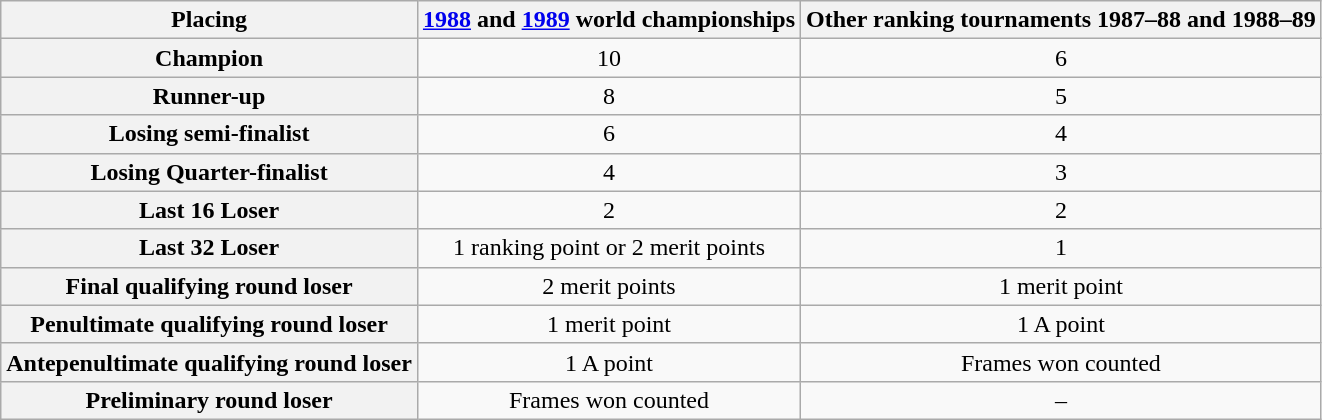<table class="wikitable">
<tr>
<th scope=col>Placing</th>
<th scope=col><a href='#'>1988</a> and <a href='#'>1989</a> world championships</th>
<th scope=col>Other ranking tournaments 1987–88 and 1988–89</th>
</tr>
<tr>
<th scope=row>Champion</th>
<td align="center">10</td>
<td align="center">6</td>
</tr>
<tr>
<th scope=row>Runner-up</th>
<td align="center">8</td>
<td align="center">5</td>
</tr>
<tr>
<th scope=row>Losing semi-finalist</th>
<td align="center">6</td>
<td align="center">4</td>
</tr>
<tr>
<th scope=row>Losing Quarter-finalist</th>
<td align="center">4</td>
<td align="center">3</td>
</tr>
<tr>
<th scope=row>Last 16 Loser</th>
<td align="center">2</td>
<td align="center">2</td>
</tr>
<tr>
<th scope=row>Last 32 Loser</th>
<td align="center">1 ranking point or 2 merit points</td>
<td align="center">1</td>
</tr>
<tr>
<th scope=row>Final qualifying round loser</th>
<td align="center">2 merit points</td>
<td align="center">1 merit point</td>
</tr>
<tr>
<th scope=row>Penultimate qualifying round loser</th>
<td align="center">1 merit point</td>
<td align="center">1 A point</td>
</tr>
<tr>
<th scope=row>Antepenultimate qualifying round loser</th>
<td align="center">1 A point</td>
<td align="center">Frames won counted</td>
</tr>
<tr>
<th scope=row>Preliminary round loser</th>
<td align="center">Frames won counted</td>
<td align="center">–</td>
</tr>
</table>
